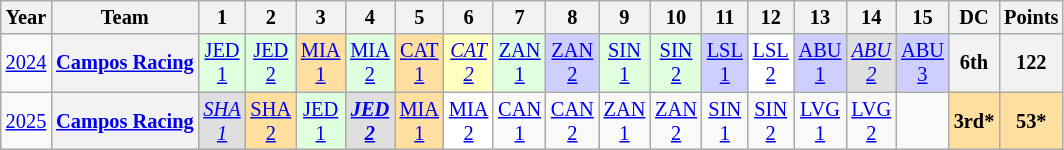<table class="wikitable" style="text-align:center; font-size:85%;">
<tr>
<th scope="col">Year</th>
<th scope="col">Team</th>
<th scope="col">1</th>
<th scope="col">2</th>
<th scope="col">3</th>
<th scope="col">4</th>
<th scope="col">5</th>
<th scope="col">6</th>
<th scope="col">7</th>
<th scope="col">8</th>
<th scope="col">9</th>
<th scope="col">10</th>
<th scope="col">11</th>
<th scope="col">12</th>
<th scope="col">13</th>
<th scope="col">14</th>
<th scope="col">15</th>
<th scope="col">DC</th>
<th scope="col">Points</th>
</tr>
<tr>
<td scope="row"><a href='#'>2024</a></td>
<th><a href='#'>Campos Racing</a></th>
<td style="background:#DFFFDF;"><a href='#'>JED<br>1</a><br></td>
<td style="background:#DFFFDF;"><a href='#'>JED<br>2</a><br></td>
<td style="background:#FFDF9F;"><a href='#'>MIA<br>1</a><br></td>
<td style="background:#DFFFDF;"><a href='#'>MIA<br>2</a><br></td>
<td style="background:#FFDF9F;"><a href='#'>CAT<br>1</a><br></td>
<td style="background:#FFFFBF;"><em><a href='#'>CAT<br>2</a></em><br></td>
<td style="background:#DFFFDF;"><a href='#'>ZAN<br>1</a><br></td>
<td style="background:#CFCFFF;"><a href='#'>ZAN<br>2</a><br></td>
<td style="background:#DFFFDF;"><a href='#'>SIN<br>1</a><br></td>
<td style="background:#DFFFDF;"><a href='#'>SIN<br>2</a><br></td>
<td style="background:#CFCFFF;"><a href='#'>LSL<br>1</a><br></td>
<td style="background:#FFFFFF;"><a href='#'>LSL<br>2</a><br></td>
<td style="background:#CFCFFF;"><a href='#'>ABU<br>1</a><br></td>
<td style="background:#DFDFDF;"><em><a href='#'>ABU<br>2</a></em><br></td>
<td style="background:#CFCFFF;"><a href='#'>ABU<br>3</a><br></td>
<th>6th</th>
<th>122</th>
</tr>
<tr>
<td scope="row"><a href='#'>2025</a></td>
<th><a href='#'>Campos Racing</a></th>
<td style="background:#DFDFDF;"><em><a href='#'>SHA<br>1</a></em><br></td>
<td style="background:#FFDF9F;"><a href='#'>SHA<br>2</a><br></td>
<td style="background:#DFFFDF;"><a href='#'>JED<br>1</a><br></td>
<td style="background:#DFDFDF;"><strong><em><a href='#'>JED<br>2</a></em></strong><br></td>
<td style="background:#FFDF9F;"><a href='#'>MIA<br>1</a><br></td>
<td style="background:#FFFFFF;"><a href='#'>MIA<br>2</a><br></td>
<td><a href='#'>CAN<br>1</a></td>
<td><a href='#'>CAN<br>2</a></td>
<td><a href='#'>ZAN<br>1</a></td>
<td><a href='#'>ZAN<br>2</a></td>
<td><a href='#'>SIN<br>1</a></td>
<td><a href='#'>SIN<br>2</a></td>
<td><a href='#'>LVG<br>1</a></td>
<td><a href='#'>LVG<br>2</a></td>
<td></td>
<th style="background:#FFDF9F;">3rd*</th>
<th style="background:#FFDF9F;">53*</th>
</tr>
</table>
